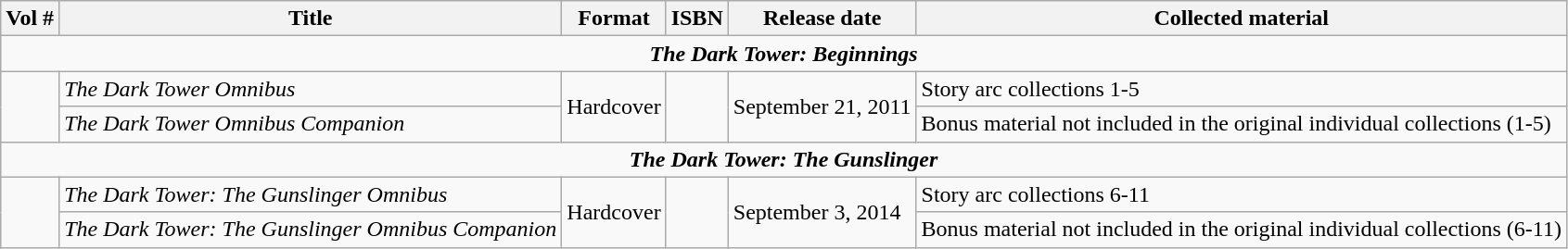<table class="wikitable">
<tr>
<th>Vol #</th>
<th>Title</th>
<th>Format</th>
<th>ISBN</th>
<th>Release date</th>
<th>Collected material</th>
</tr>
<tr>
<td colspan="7;" style="text-align:center;"><strong><em>The Dark Tower: Beginnings</em></strong></td>
</tr>
<tr>
<td rowspan=2></td>
<td><em>The Dark Tower Omnibus</em></td>
<td rowspan=2>Hardcover</td>
<td rowspan=2></td>
<td rowspan=2>September 21, 2011</td>
<td>Story arc collections 1-5</td>
</tr>
<tr>
<td><em>The Dark Tower Omnibus Companion</em></td>
<td>Bonus material not included in the original individual collections (1-5)</td>
</tr>
<tr>
<td colspan="7;" style="text-align:center;"><strong><em>The Dark Tower: The Gunslinger</em></strong></td>
</tr>
<tr>
<td rowspan=2></td>
<td><em>The Dark Tower: The Gunslinger Omnibus</em></td>
<td rowspan=2>Hardcover</td>
<td rowspan=2></td>
<td rowspan=2>September 3, 2014</td>
<td>Story arc collections 6-11</td>
</tr>
<tr>
<td><em>The Dark Tower: The Gunslinger Omnibus Companion</em></td>
<td>Bonus material not included in the original individual collections (6-11)</td>
</tr>
</table>
